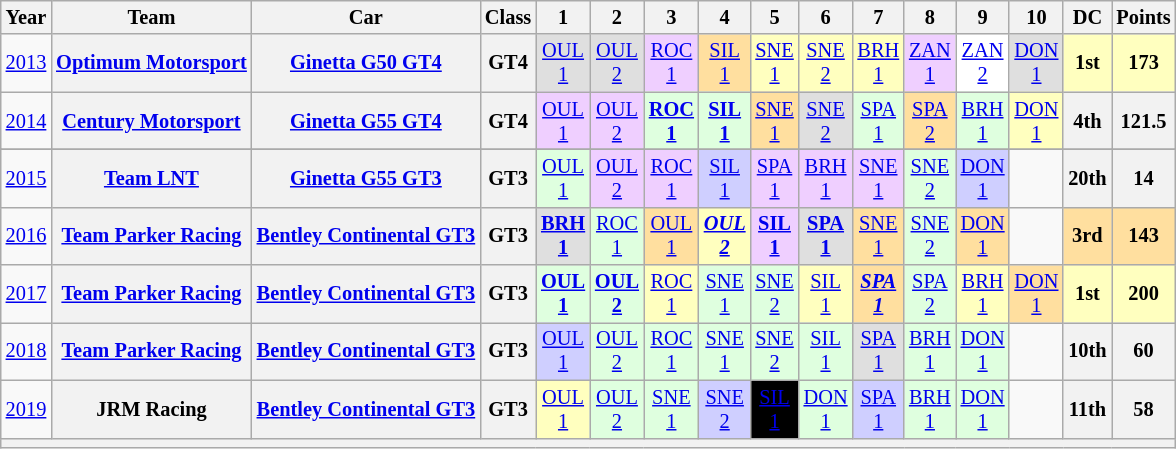<table class="wikitable" style="text-align:center; font-size:85%">
<tr>
<th>Year</th>
<th>Team</th>
<th>Car</th>
<th>Class</th>
<th>1</th>
<th>2</th>
<th>3</th>
<th>4</th>
<th>5</th>
<th>6</th>
<th>7</th>
<th>8</th>
<th>9</th>
<th>10</th>
<th>DC</th>
<th>Points</th>
</tr>
<tr>
<td><a href='#'>2013</a></td>
<th nowrap><a href='#'>Optimum Motorsport</a></th>
<th nowrap><a href='#'>Ginetta G50 GT4</a></th>
<th>GT4</th>
<td style="background:#DFDFDF;"><a href='#'>OUL<br>1</a><br></td>
<td style="background:#DFDFDF;"><a href='#'>OUL<br>2</a><br></td>
<td style="background:#EFCFFF;"><a href='#'>ROC<br>1</a><br></td>
<td style="background:#FFDF9F;"><a href='#'>SIL<br>1</a><br></td>
<td style="background:#FFFFBF;"><a href='#'>SNE<br>1</a><br></td>
<td style="background:#FFFFBF;"><a href='#'>SNE<br>2</a><br></td>
<td style="background:#FFFFBF;"><a href='#'>BRH<br>1</a><br></td>
<td style="background:#EFCFFF;"><a href='#'>ZAN<br>1</a><br></td>
<td style="background:#FFFFFF;"><a href='#'>ZAN<br>2</a><br></td>
<td style="background:#DFDFDF;"><a href='#'>DON<br>1</a><br></td>
<th style="background:#FFFFBF;">1st</th>
<th style="background:#FFFFBF;">173</th>
</tr>
<tr>
<td><a href='#'>2014</a></td>
<th nowrap><a href='#'>Century Motorsport</a></th>
<th nowrap><a href='#'>Ginetta G55 GT4</a></th>
<th>GT4</th>
<td style="background:#EFCFFF;"><a href='#'>OUL<br>1</a><br></td>
<td style="background:#EFCFFF;"><a href='#'>OUL<br>2</a><br></td>
<td style="background:#DFFFDF;"><strong><a href='#'>ROC<br>1</a></strong><br></td>
<td style="background:#DFFFDF;"><strong><a href='#'>SIL<br>1</a></strong><br></td>
<td style="background:#FFDF9F;"><a href='#'>SNE<br>1</a><br></td>
<td style="background:#DFDFDF;"><a href='#'>SNE<br>2</a><br></td>
<td style="background:#DFFFDF;"><a href='#'>SPA<br>1</a><br></td>
<td style="background:#FFDF9F;"><a href='#'>SPA<br>2</a><br></td>
<td style="background:#DFFFDF;"><a href='#'>BRH<br>1</a><br></td>
<td style="background:#FFFFBF;"><a href='#'>DON<br>1</a><br></td>
<th>4th</th>
<th>121.5</th>
</tr>
<tr>
</tr>
<tr>
<td><a href='#'>2015</a></td>
<th nowrap><a href='#'>Team LNT</a></th>
<th nowrap><a href='#'>Ginetta G55 GT3</a></th>
<th>GT3</th>
<td style="background:#DFFFDF;"><a href='#'>OUL<br>1</a><br></td>
<td style="background:#EFCFFF;"><a href='#'>OUL<br>2</a><br></td>
<td style="background:#EFCFFF;"><a href='#'>ROC<br>1</a><br></td>
<td style="background:#CFCFFF;"><a href='#'>SIL<br>1</a><br></td>
<td style="background:#EFCFFF;"><a href='#'>SPA<br>1</a><br></td>
<td style="background:#EFCFFF;"><a href='#'>BRH<br>1</a><br></td>
<td style="background:#EFCFFF;"><a href='#'>SNE<br>1</a><br></td>
<td style="background:#DFFFDF;"><a href='#'>SNE<br>2</a><br></td>
<td style="background:#CFCFFF;"><a href='#'>DON<br>1</a><br></td>
<td></td>
<th>20th</th>
<th>14</th>
</tr>
<tr>
<td><a href='#'>2016</a></td>
<th nowrap><a href='#'>Team Parker Racing</a></th>
<th nowrap><a href='#'>Bentley Continental GT3</a></th>
<th>GT3</th>
<td style="background:#DFDFDF;"><strong><a href='#'>BRH<br>1</a></strong><br></td>
<td style="background:#DFFFDF;"><a href='#'>ROC<br>1</a><br></td>
<td style="background:#FFDF9F;"><a href='#'>OUL<br>1</a><br></td>
<td style="background:#FFFFBF;"><strong><em><a href='#'>OUL<br>2</a></em></strong><br></td>
<td style="background:#EFCFFF;"><strong><a href='#'>SIL<br>1</a></strong><br></td>
<td style="background:#DFDFDF;"><strong><a href='#'>SPA<br>1</a></strong><br></td>
<td style="background:#FFDF9F;"><a href='#'>SNE<br>1</a><br></td>
<td style="background:#DFFFDF;"><a href='#'>SNE<br>2</a><br></td>
<td style="background:#FFDF9F;"><a href='#'>DON<br>1</a><br></td>
<td></td>
<th style="background:#FFDF9F;">3rd</th>
<th style="background:#FFDF9F;">143</th>
</tr>
<tr>
<td><a href='#'>2017</a></td>
<th nowrap><a href='#'>Team Parker Racing</a></th>
<th nowrap><a href='#'>Bentley Continental GT3</a></th>
<th>GT3</th>
<td style="background:#DFFFDF;"><strong><a href='#'>OUL<br>1</a></strong><br></td>
<td style="background:#DFFFDF;"><strong><a href='#'>OUL<br>2</a></strong><br></td>
<td style="background:#FFFFBF;"><a href='#'>ROC<br>1</a><br></td>
<td style="background:#DFFFDF;"><a href='#'>SNE<br>1</a><br></td>
<td style="background:#DFFFDF;"><a href='#'>SNE<br>2</a><br></td>
<td style="background:#FFFFBF;"><a href='#'>SIL<br>1</a><br></td>
<td style="background:#FFDF9F;"><strong><em><a href='#'>SPA<br>1</a></em></strong><br></td>
<td style="background:#DFFFDF;"><a href='#'>SPA<br>2</a><br></td>
<td style="background:#FFFFBF;"><a href='#'>BRH<br>1</a><br></td>
<td style="background:#FFDF9F;"><a href='#'>DON<br>1</a><br></td>
<th style="background:#FFFFBF;">1st</th>
<th style="background:#FFFFBF;">200</th>
</tr>
<tr>
<td><a href='#'>2018</a></td>
<th nowrap><a href='#'>Team Parker Racing</a></th>
<th nowrap><a href='#'>Bentley Continental GT3</a></th>
<th>GT3</th>
<td style="background:#CFCFFF;"><a href='#'>OUL<br>1</a><br></td>
<td style="background:#DFFFDF;"><a href='#'>OUL<br>2</a><br></td>
<td style="background:#DFFFDF;"><a href='#'>ROC<br>1</a><br></td>
<td style="background:#DFFFDF;"><a href='#'>SNE<br>1</a><br></td>
<td style="background:#DFFFDF;"><a href='#'>SNE<br>2</a><br></td>
<td style="background:#DFFFDF;"><a href='#'>SIL<br>1</a><br></td>
<td style="background:#DFDFDF;"><a href='#'>SPA<br>1</a><br></td>
<td style="background:#DFFFDF;"><a href='#'>BRH<br>1</a><br></td>
<td style="background:#DFFFDF;"><a href='#'>DON<br>1</a><br></td>
<td></td>
<th>10th</th>
<th>60</th>
</tr>
<tr>
<td><a href='#'>2019</a></td>
<th nowrap>JRM Racing</th>
<th nowrap><a href='#'>Bentley Continental GT3</a></th>
<th>GT3</th>
<td style="background:#FFFFBF;"><a href='#'>OUL<br>1</a><br></td>
<td style="background:#DFFFDF;"><a href='#'>OUL<br>2</a><br></td>
<td style="background:#DFFFDF;"><a href='#'>SNE<br>1</a><br></td>
<td style="background:#CFCFFF;"><a href='#'>SNE<br>2</a><br></td>
<td style="background:#000000; color:white"><a href='#'><span>SIL<br>1</span></a><br></td>
<td style="background:#DFFFDF;"><a href='#'>DON<br>1</a><br></td>
<td style="background:#CFCFFF;"><a href='#'>SPA<br>1</a><br></td>
<td style="background:#DFFFDF;"><a href='#'>BRH<br>1</a><br></td>
<td style="background:#DFFFDF;"><a href='#'>DON<br>1</a><br></td>
<td></td>
<th>11th</th>
<th>58</th>
</tr>
<tr>
<th colspan="16"></th>
</tr>
</table>
